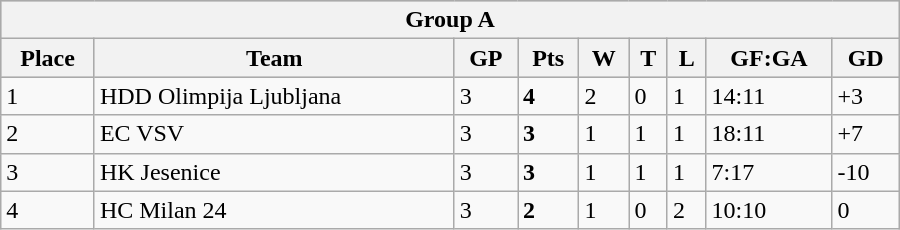<table class="wikitable" width="600px">
<tr style="background-color:#c0c0c0;">
<th colspan="9">Group A</th>
</tr>
<tr style="background-color:#c0c0c0;">
<th>Place</th>
<th>Team</th>
<th>GP</th>
<th>Pts</th>
<th>W</th>
<th>T</th>
<th>L</th>
<th>GF:GA</th>
<th>GD</th>
</tr>
<tr>
<td>1</td>
<td> HDD Olimpija Ljubljana</td>
<td>3</td>
<td><strong>4</strong></td>
<td>2</td>
<td>0</td>
<td>1</td>
<td>14:11</td>
<td>+3</td>
</tr>
<tr>
<td>2</td>
<td> EC VSV</td>
<td>3</td>
<td><strong>3</strong></td>
<td>1</td>
<td>1</td>
<td>1</td>
<td>18:11</td>
<td>+7</td>
</tr>
<tr>
<td>3</td>
<td> HK Jesenice</td>
<td>3</td>
<td><strong>3</strong></td>
<td>1</td>
<td>1</td>
<td>1</td>
<td>7:17</td>
<td>-10</td>
</tr>
<tr>
<td>4</td>
<td> HC Milan 24</td>
<td>3</td>
<td><strong>2</strong></td>
<td>1</td>
<td>0</td>
<td>2</td>
<td>10:10</td>
<td>0</td>
</tr>
</table>
